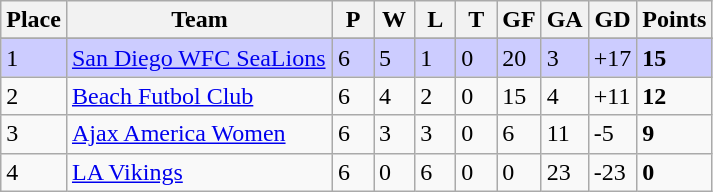<table class="wikitable">
<tr>
<th>Place</th>
<th width="170">Team</th>
<th width="20">P</th>
<th width="20">W</th>
<th width="20">L</th>
<th width="20">T</th>
<th width="20">GF</th>
<th width="20">GA</th>
<th width="25">GD</th>
<th>Points</th>
</tr>
<tr>
</tr>
<tr bgcolor=#ccccff>
<td>1</td>
<td><a href='#'>San Diego WFC SeaLions</a></td>
<td>6</td>
<td>5</td>
<td>1</td>
<td>0</td>
<td>20</td>
<td>3</td>
<td>+17</td>
<td><strong>15</strong></td>
</tr>
<tr>
<td>2</td>
<td><a href='#'>Beach Futbol Club</a></td>
<td>6</td>
<td>4</td>
<td>2</td>
<td>0</td>
<td>15</td>
<td>4</td>
<td>+11</td>
<td><strong>12</strong></td>
</tr>
<tr>
<td>3</td>
<td><a href='#'>Ajax America Women</a></td>
<td>6</td>
<td>3</td>
<td>3</td>
<td>0</td>
<td>6</td>
<td>11</td>
<td>-5</td>
<td><strong>9</strong></td>
</tr>
<tr>
<td>4</td>
<td><a href='#'>LA Vikings</a></td>
<td>6</td>
<td>0</td>
<td>6</td>
<td>0</td>
<td>0</td>
<td>23</td>
<td>-23</td>
<td><strong>0</strong></td>
</tr>
</table>
